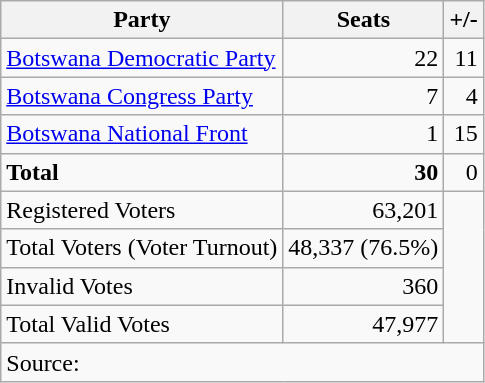<table class=wikitable style=text-align:right>
<tr>
<th>Party</th>
<th>Seats</th>
<th>+/-</th>
</tr>
<tr>
<td align=left><a href='#'>Botswana Democratic Party</a></td>
<td>22</td>
<td>11</td>
</tr>
<tr>
<td align=left><a href='#'>Botswana Congress Party</a></td>
<td>7</td>
<td>4</td>
</tr>
<tr>
<td align=left><a href='#'>Botswana National Front</a></td>
<td>1</td>
<td>15</td>
</tr>
<tr>
<td align=left><strong>Total</strong></td>
<td><strong>30</strong></td>
<td>0</td>
</tr>
<tr>
<td align=left>Registered Voters</td>
<td>63,201</td>
</tr>
<tr>
<td align=left>Total Voters (Voter Turnout)</td>
<td>48,337 (76.5%)</td>
</tr>
<tr>
<td align=left>Invalid Votes</td>
<td>360</td>
</tr>
<tr>
<td align=left>Total Valid Votes</td>
<td>47,977</td>
</tr>
<tr>
<td colspan=4 align=left>Source: </td>
</tr>
</table>
